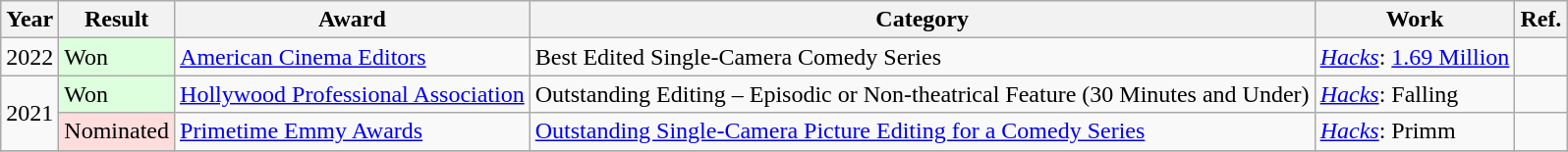<table class="wikitable">
<tr>
<th>Year</th>
<th>Result</th>
<th>Award</th>
<th>Category</th>
<th>Work</th>
<th>Ref.</th>
</tr>
<tr>
<td>2022</td>
<td style="background: #ddffdd">Won</td>
<td><a href='#'>American Cinema Editors</a></td>
<td>Best Edited Single-Camera Comedy Series</td>
<td><em><a href='#'>Hacks</a></em>: <a href='#'>1.69 Million</a></td>
<td></td>
</tr>
<tr>
<td rowspan="2">2021</td>
<td style="background: #ddffdd">Won</td>
<td><a href='#'>Hollywood Professional Association</a></td>
<td>Outstanding Editing – Episodic or Non-theatrical Feature (30 Minutes and Under)</td>
<td><em><a href='#'>Hacks</a></em>: Falling</td>
<td></td>
</tr>
<tr>
<td style="background: #ffdddd">Nominated</td>
<td><a href='#'>Primetime Emmy Awards</a></td>
<td><a href='#'>Outstanding Single-Camera Picture Editing for a Comedy Series</a></td>
<td><em><a href='#'>Hacks</a></em>: Primm</td>
<td></td>
</tr>
<tr>
</tr>
</table>
